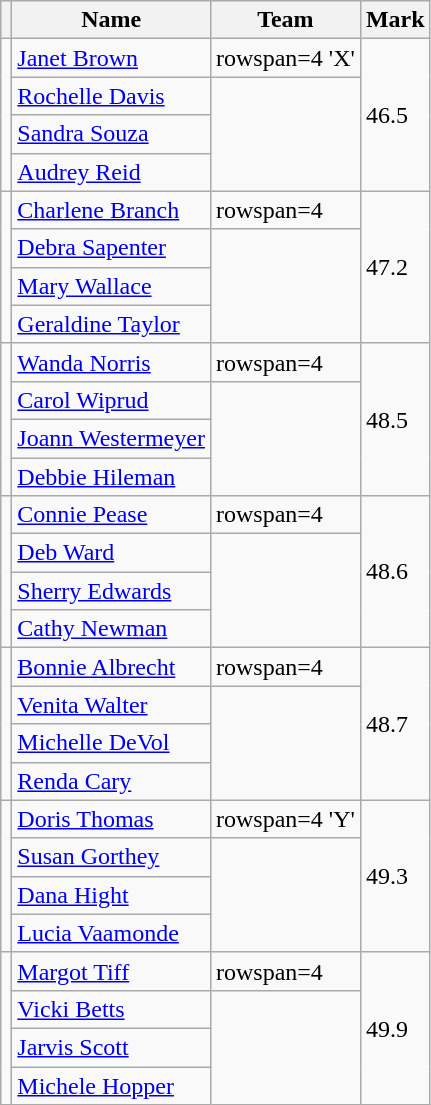<table class=wikitable>
<tr>
<th></th>
<th>Name</th>
<th>Team</th>
<th>Mark</th>
</tr>
<tr>
<td rowspan=4></td>
<td><a href='#'>Janet Brown</a></td>
<td>rowspan=4  'X'</td>
<td rowspan=4>46.5</td>
</tr>
<tr>
<td><a href='#'>Rochelle Davis</a></td>
</tr>
<tr>
<td><a href='#'>Sandra Souza</a></td>
</tr>
<tr>
<td><a href='#'>Audrey Reid</a></td>
</tr>
<tr>
<td rowspan=4></td>
<td><a href='#'>Charlene Branch</a></td>
<td>rowspan=4 </td>
<td rowspan=4>47.2</td>
</tr>
<tr>
<td><a href='#'>Debra Sapenter</a></td>
</tr>
<tr>
<td><a href='#'>Mary Wallace</a></td>
</tr>
<tr>
<td><a href='#'>Geraldine Taylor</a></td>
</tr>
<tr>
<td rowspan=4></td>
<td><a href='#'>Wanda Norris</a></td>
<td>rowspan=4 </td>
<td rowspan=4>48.5</td>
</tr>
<tr>
<td><a href='#'>Carol Wiprud</a></td>
</tr>
<tr>
<td><a href='#'>Joann Westermeyer</a></td>
</tr>
<tr>
<td><a href='#'>Debbie Hileman</a></td>
</tr>
<tr>
<td rowspan=4></td>
<td><a href='#'>Connie Pease</a></td>
<td>rowspan=4 </td>
<td rowspan=4>48.6</td>
</tr>
<tr>
<td><a href='#'>Deb Ward</a></td>
</tr>
<tr>
<td><a href='#'>Sherry Edwards</a></td>
</tr>
<tr>
<td><a href='#'>Cathy Newman</a></td>
</tr>
<tr>
<td rowspan=4></td>
<td><a href='#'>Bonnie Albrecht</a></td>
<td>rowspan=4 </td>
<td rowspan=4>48.7</td>
</tr>
<tr>
<td><a href='#'>Venita Walter</a></td>
</tr>
<tr>
<td><a href='#'>Michelle DeVol</a></td>
</tr>
<tr>
<td><a href='#'>Renda Cary</a></td>
</tr>
<tr>
<td rowspan=4></td>
<td><a href='#'>Doris Thomas</a></td>
<td>rowspan=4  'Y'</td>
<td rowspan=4>49.3</td>
</tr>
<tr>
<td><a href='#'>Susan Gorthey</a></td>
</tr>
<tr>
<td><a href='#'>Dana Hight</a></td>
</tr>
<tr>
<td><a href='#'>Lucia Vaamonde</a></td>
</tr>
<tr>
<td rowspan=4></td>
<td><a href='#'>Margot Tiff</a></td>
<td>rowspan=4 </td>
<td rowspan=4>49.9</td>
</tr>
<tr>
<td><a href='#'>Vicki Betts</a></td>
</tr>
<tr>
<td><a href='#'>Jarvis Scott</a></td>
</tr>
<tr>
<td><a href='#'>Michele Hopper</a></td>
</tr>
</table>
